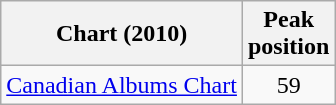<table class="wikitable">
<tr>
<th scope="col">Chart (2010)</th>
<th scope="col">Peak<br>position</th>
</tr>
<tr>
<td><a href='#'>Canadian Albums Chart</a></td>
<td style="text-align:center;">59</td>
</tr>
</table>
